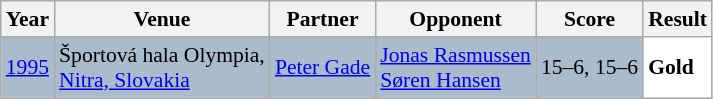<table class="sortable wikitable" style="font-size: 90%;">
<tr>
<th>Year</th>
<th>Venue</th>
<th>Partner</th>
<th>Opponent</th>
<th>Score</th>
<th>Result</th>
</tr>
<tr style="background:#AABBCC">
<td align="center"><a href='#'>1995</a></td>
<td align="left">Športová hala Olympia,<br><a href='#'>Nitra, Slovakia</a></td>
<td align="left"> <a href='#'>Peter Gade</a></td>
<td align="left"> <a href='#'>Jonas Rasmussen</a> <br>  <a href='#'>Søren Hansen</a></td>
<td align="left">15–6, 15–6</td>
<td style="text-align:left; background:white"> <strong>Gold</strong></td>
</tr>
</table>
